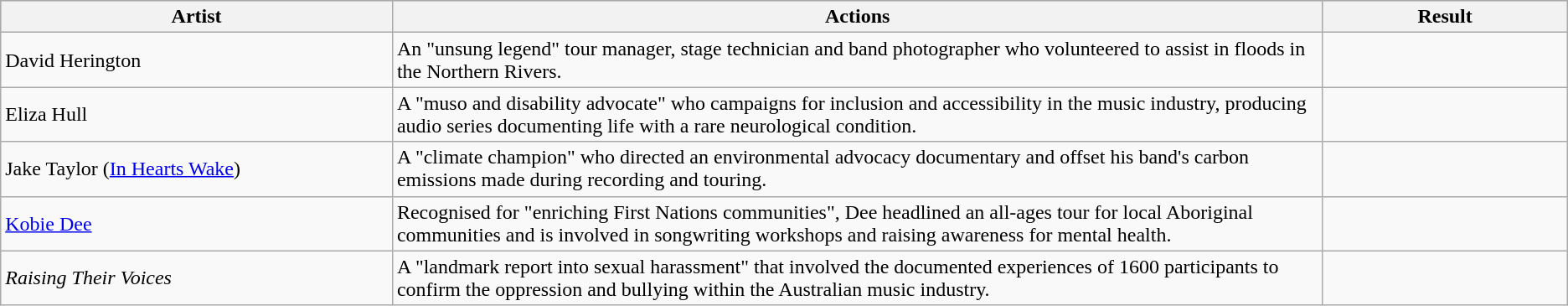<table class="sortable wikitable">
<tr bgcolor="#bebebe">
<th width="8%">Artist</th>
<th width="19%">Actions</th>
<th width="5%">Result</th>
</tr>
<tr>
<td>David Herington</td>
<td>An "unsung legend" tour manager, stage technician and band photographer who volunteered to assist in floods in the Northern Rivers.</td>
<td></td>
</tr>
<tr>
<td>Eliza Hull</td>
<td>A "muso and disability advocate" who campaigns for inclusion and accessibility in the music industry, producing audio series documenting life with a rare neurological condition.</td>
<td></td>
</tr>
<tr>
<td>Jake Taylor (<a href='#'>In Hearts Wake</a>)</td>
<td>A "climate champion" who directed an environmental advocacy documentary and offset his band's carbon emissions made during recording and touring.</td>
<td></td>
</tr>
<tr>
<td><a href='#'>Kobie Dee</a></td>
<td>Recognised for "enriching First Nations communities", Dee headlined an all-ages tour for local Aboriginal communities and is involved in songwriting workshops and raising awareness for mental health.</td>
<td></td>
</tr>
<tr>
<td><em>Raising Their Voices</em></td>
<td>A "landmark report into sexual harassment" that involved the documented experiences of 1600 participants to confirm the oppression and bullying within the Australian music industry.</td>
<td></td>
</tr>
</table>
